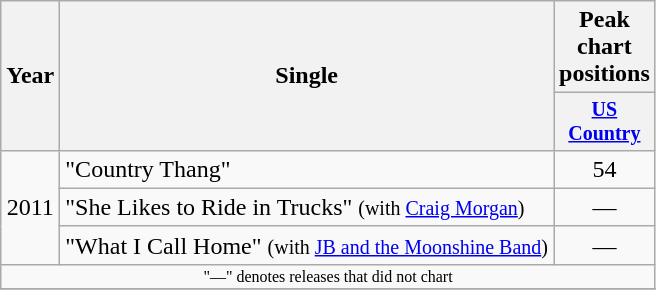<table class="wikitable" style="text-align:center;">
<tr>
<th rowspan="2">Year</th>
<th rowspan="2">Single</th>
<th colspan="1">Peak chart positions</th>
</tr>
<tr style="font-size:smaller;">
<th width="60"><a href='#'>US Country</a></th>
</tr>
<tr>
<td rowspan="3">2011</td>
<td align="left">"Country Thang"</td>
<td>54</td>
</tr>
<tr>
<td align="left">"She Likes to Ride in Trucks" <small>(with <a href='#'>Craig Morgan</a>)</small></td>
<td>—</td>
</tr>
<tr>
<td align="left">"What I Call Home" <small>(with <a href='#'>JB and the Moonshine Band</a>)</small></td>
<td>—</td>
</tr>
<tr>
<td colspan="10" style="font-size:8pt">"—" denotes releases that did not chart</td>
</tr>
<tr>
</tr>
</table>
